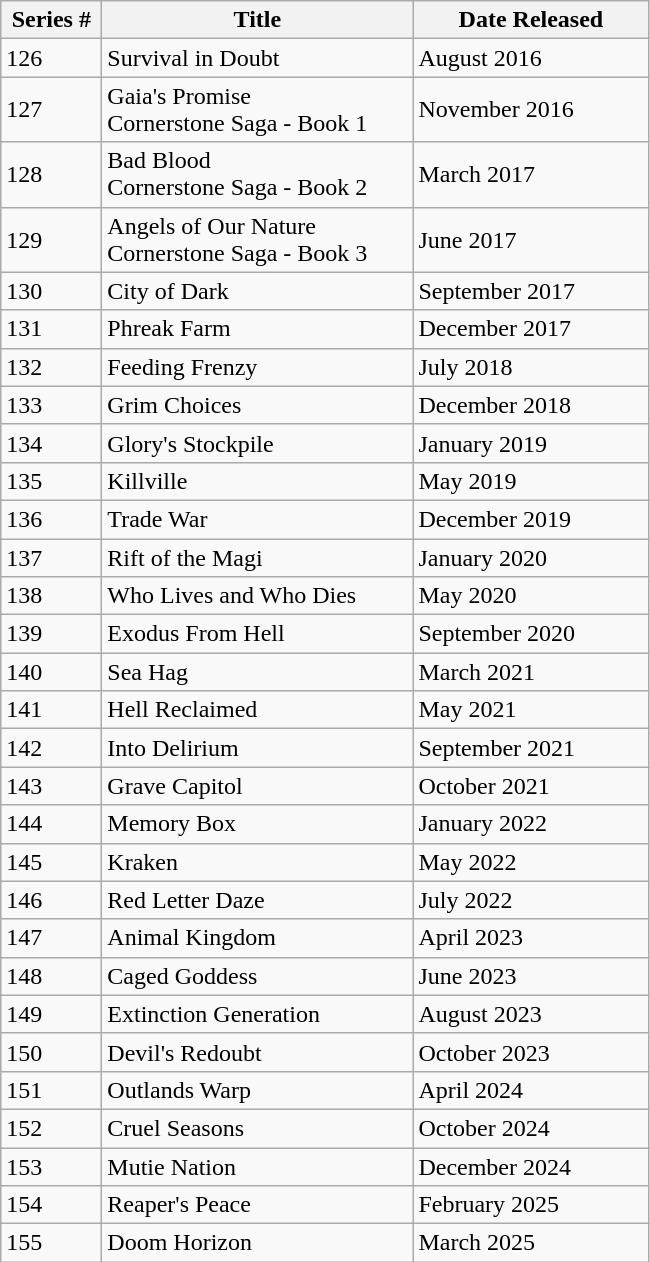<table class="wikitable" style="border: 1px solid darkgray;">
<tr>
<th width="60">Series #</th>
<th width="200">Title</th>
<th width="150">Date Released</th>
</tr>
<tr>
<td>126</td>
<td>Survival in Doubt</td>
<td>August 2016</td>
</tr>
<tr>
<td>127</td>
<td>Gaia's Promise<br>Cornerstone Saga - Book 1</td>
<td>November 2016</td>
</tr>
<tr>
<td>128</td>
<td>Bad Blood<br>Cornerstone Saga - Book 2</td>
<td>March 2017</td>
</tr>
<tr>
<td>129</td>
<td>Angels of Our Nature<br>Cornerstone Saga - Book 3</td>
<td>June 2017</td>
</tr>
<tr>
<td>130</td>
<td>City of Dark</td>
<td>September 2017</td>
</tr>
<tr>
<td>131</td>
<td>Phreak Farm</td>
<td>December 2017</td>
</tr>
<tr>
<td>132</td>
<td>Feeding Frenzy</td>
<td>July 2018</td>
</tr>
<tr>
<td>133</td>
<td>Grim Choices</td>
<td>December 2018</td>
</tr>
<tr>
<td>134</td>
<td>Glory's Stockpile</td>
<td>January 2019</td>
</tr>
<tr>
<td>135</td>
<td>Killville</td>
<td>May 2019</td>
</tr>
<tr>
<td>136</td>
<td>Trade War</td>
<td>December 2019</td>
</tr>
<tr>
<td>137</td>
<td>Rift of the Magi</td>
<td>January 2020</td>
</tr>
<tr>
<td>138</td>
<td>Who Lives and Who Dies</td>
<td>May 2020</td>
</tr>
<tr>
<td>139</td>
<td>Exodus From Hell</td>
<td>September 2020</td>
</tr>
<tr>
<td>140</td>
<td>Sea Hag</td>
<td>March 2021</td>
</tr>
<tr>
<td>141</td>
<td>Hell Reclaimed</td>
<td>May 2021</td>
</tr>
<tr>
<td>142</td>
<td>Into Delirium</td>
<td>September 2021</td>
</tr>
<tr>
<td>143</td>
<td>Grave Capitol</td>
<td>October 2021</td>
</tr>
<tr>
<td>144</td>
<td>Memory Box</td>
<td>January 2022</td>
</tr>
<tr>
<td>145</td>
<td>Kraken</td>
<td>May 2022</td>
</tr>
<tr>
<td>146</td>
<td>Red Letter Daze</td>
<td>July 2022</td>
</tr>
<tr>
<td>147</td>
<td>Animal Kingdom</td>
<td>April 2023</td>
</tr>
<tr>
<td>148</td>
<td>Caged Goddess</td>
<td>June 2023</td>
</tr>
<tr>
<td>149</td>
<td>Extinction Generation</td>
<td>August 2023</td>
</tr>
<tr>
<td>150</td>
<td>Devil's Redoubt</td>
<td>October 2023</td>
</tr>
<tr>
<td>151</td>
<td>Outlands Warp</td>
<td>April 2024</td>
</tr>
<tr>
<td>152</td>
<td>Cruel Seasons</td>
<td>October 2024</td>
</tr>
<tr>
<td>153</td>
<td>Mutie Nation</td>
<td>December 2024</td>
</tr>
<tr>
<td>154</td>
<td>Reaper's Peace</td>
<td>February 2025</td>
</tr>
<tr>
<td>155</td>
<td>Doom Horizon</td>
<td>March 2025</td>
</tr>
</table>
